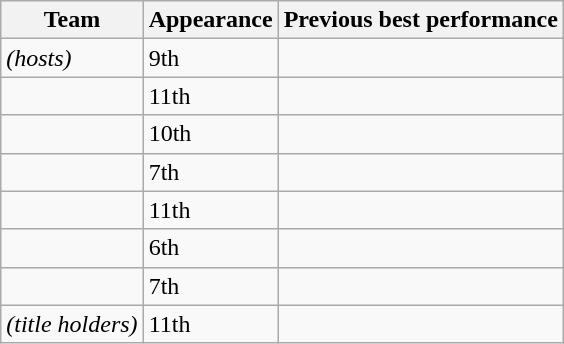<table class="wikitable sortable">
<tr>
<th>Team</th>
<th data-sort-type="number">Appearance</th>
<th>Previous best performance</th>
</tr>
<tr>
<td> <em>(hosts)</em></td>
<td>9th</td>
<td></td>
</tr>
<tr>
<td></td>
<td>11th</td>
<td></td>
</tr>
<tr>
<td></td>
<td>10th</td>
<td></td>
</tr>
<tr>
<td></td>
<td>7th</td>
<td></td>
</tr>
<tr>
<td></td>
<td>11th</td>
<td></td>
</tr>
<tr>
<td></td>
<td>6th</td>
<td></td>
</tr>
<tr>
<td></td>
<td>7th</td>
<td></td>
</tr>
<tr>
<td> <em>(title holders)</em></td>
<td>11th</td>
<td></td>
</tr>
</table>
